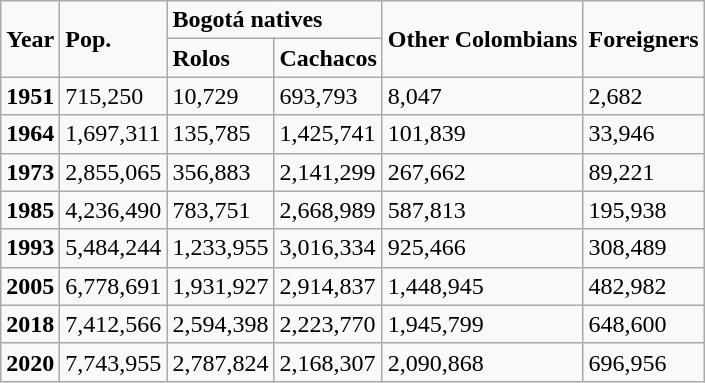<table class="wikitable">
<tr>
<td rowspan="2"><strong>Year</strong></td>
<td rowspan="2"><strong>Pop.</strong></td>
<td colspan="2"><strong>Bogotá natives</strong></td>
<td rowspan="2"><strong>Other Colombians</strong></td>
<td rowspan="2"><strong>Foreigners</strong></td>
</tr>
<tr>
<td><strong>Rolos</strong></td>
<td><strong>Cachacos</strong></td>
</tr>
<tr>
<td><strong>1951</strong></td>
<td>715,250</td>
<td>10,729</td>
<td>693,793</td>
<td>8,047</td>
<td>2,682</td>
</tr>
<tr>
<td><strong>1964</strong></td>
<td>1,697,311</td>
<td>135,785</td>
<td>1,425,741</td>
<td>101,839</td>
<td>33,946</td>
</tr>
<tr>
<td><strong>1973</strong></td>
<td>2,855,065</td>
<td>356,883</td>
<td>2,141,299</td>
<td>267,662</td>
<td>89,221</td>
</tr>
<tr>
<td><strong>1985</strong></td>
<td>4,236,490</td>
<td>783,751</td>
<td>2,668,989</td>
<td>587,813</td>
<td>195,938</td>
</tr>
<tr>
<td><strong>1993</strong></td>
<td>5,484,244</td>
<td>1,233,955</td>
<td>3,016,334</td>
<td>925,466</td>
<td>308,489</td>
</tr>
<tr>
<td><strong>2005</strong></td>
<td>6,778,691</td>
<td>1,931,927</td>
<td>2,914,837</td>
<td>1,448,945</td>
<td>482,982</td>
</tr>
<tr>
<td><strong>2018</strong></td>
<td>7,412,566</td>
<td>2,594,398</td>
<td>2,223,770</td>
<td>1,945,799</td>
<td>648,600</td>
</tr>
<tr>
<td><strong>2020</strong></td>
<td>7,743,955</td>
<td>2,787,824</td>
<td>2,168,307</td>
<td>2,090,868</td>
<td>696,956</td>
</tr>
</table>
